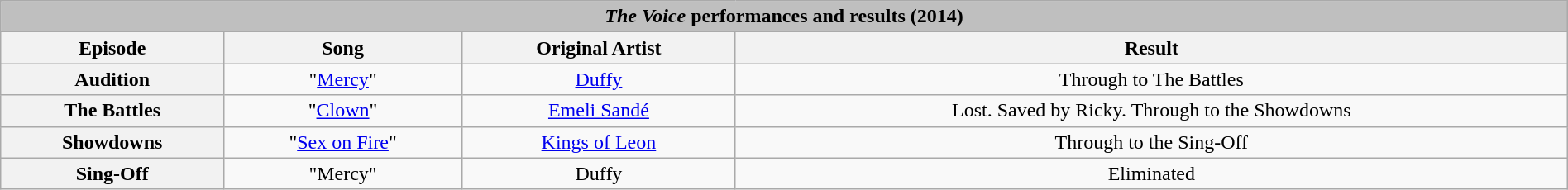<table class="wikitable collapsible" style="width:100%; margin:1em auto 1em auto; text-align:center;">
<tr>
<th colspan="4" style="background:#BFBFBF;"><em>The Voice</em> performances and results (2014)</th>
</tr>
<tr>
<th scope="col">Episode</th>
<th scope="col">Song</th>
<th scope="col">Original Artist</th>
<th scope="col">Result</th>
</tr>
<tr>
<th>Audition</th>
<td>"<a href='#'>Mercy</a>"</td>
<td><a href='#'>Duffy</a></td>
<td>Through to The Battles</td>
</tr>
<tr>
<th>The Battles</th>
<td>"<a href='#'>Clown</a>" </td>
<td><a href='#'>Emeli Sandé</a></td>
<td>Lost. Saved by Ricky. Through to the Showdowns</td>
</tr>
<tr>
<th>Showdowns</th>
<td>"<a href='#'>Sex on Fire</a>"</td>
<td><a href='#'>Kings of Leon</a></td>
<td>Through to the Sing-Off</td>
</tr>
<tr>
<th>Sing-Off</th>
<td>"Mercy"</td>
<td>Duffy</td>
<td>Eliminated</td>
</tr>
</table>
